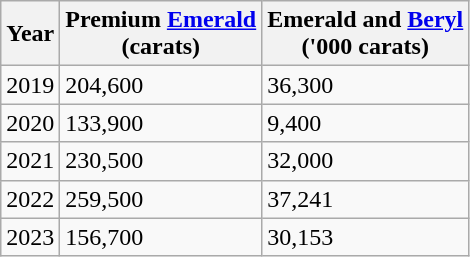<table class="wikitable">
<tr>
<th>Year</th>
<th>Premium <a href='#'>Emerald</a><br>(carats)</th>
<th>Emerald and <a href='#'>Beryl</a><br>('000 carats)</th>
</tr>
<tr>
<td>2019</td>
<td>204,600</td>
<td>36,300</td>
</tr>
<tr>
<td>2020</td>
<td>133,900</td>
<td>9,400</td>
</tr>
<tr>
<td>2021</td>
<td>230,500</td>
<td>32,000</td>
</tr>
<tr>
<td>2022</td>
<td>259,500</td>
<td>37,241</td>
</tr>
<tr>
<td>2023</td>
<td>156,700</td>
<td>30,153</td>
</tr>
</table>
